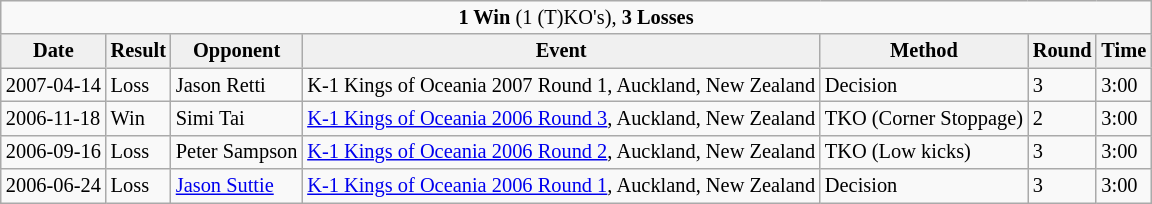<table class="wikitable" style="margin:0.5em auto; font-size:85%">
<tr>
<td style="text-align: center" colspan=8><strong>1 Win</strong> (1 (T)KO's), <strong>3 Losses</strong></td>
</tr>
<tr>
<td align="center" style="border-style: none none solid solid; background: #f0f0f0"><strong>Date</strong></td>
<td align="center" style="border-style: none none solid solid; background: #f0f0f0"><strong>Result</strong></td>
<td align="center" style="border-style: none none solid solid; background: #f0f0f0"><strong>Opponent</strong></td>
<td align="center" style="border-style: none none solid solid; background: #f0f0f0"><strong>Event</strong></td>
<td align="center" style="border-style: none none solid solid; background: #f0f0f0"><strong>Method</strong></td>
<td align="center" style="border-style: none none solid solid; background: #f0f0f0"><strong>Round</strong></td>
<td align="center" style="border-style: none none solid solid; background: #f0f0f0"><strong>Time</strong></td>
</tr>
<tr>
<td>2007-04-14</td>
<td>Loss</td>
<td> Jason Retti</td>
<td>K-1 Kings of Oceania 2007 Round 1, Auckland, New Zealand</td>
<td>Decision</td>
<td>3</td>
<td>3:00</td>
</tr>
<tr>
<td>2006-11-18</td>
<td>Win</td>
<td> Simi Tai</td>
<td><a href='#'>K-1 Kings of Oceania 2006 Round 3</a>, Auckland, New Zealand</td>
<td>TKO (Corner Stoppage)</td>
<td>2</td>
<td>3:00</td>
</tr>
<tr>
<td>2006-09-16</td>
<td>Loss</td>
<td> Peter Sampson</td>
<td><a href='#'>K-1 Kings of Oceania 2006 Round 2</a>, Auckland, New Zealand</td>
<td>TKO (Low kicks)</td>
<td>3</td>
<td>3:00</td>
</tr>
<tr>
<td>2006-06-24</td>
<td>Loss</td>
<td> <a href='#'>Jason Suttie</a></td>
<td><a href='#'>K-1 Kings of Oceania 2006 Round 1</a>, Auckland, New Zealand</td>
<td>Decision</td>
<td>3</td>
<td>3:00</td>
</tr>
</table>
